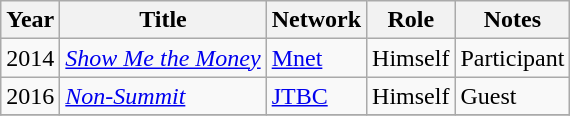<table class="wikitable sortable">
<tr>
<th>Year</th>
<th>Title</th>
<th>Network</th>
<th>Role</th>
<th>Notes</th>
</tr>
<tr>
<td>2014</td>
<td><em><a href='#'>Show Me the Money</a></em></td>
<td rowspan="1"><a href='#'>Mnet</a></td>
<td rowspan="1">Himself</td>
<td rowspan="1">Participant</td>
</tr>
<tr>
<td>2016</td>
<td><em><a href='#'>Non-Summit</a></em></td>
<td rowspan="1"><a href='#'>JTBC</a></td>
<td rowspan="1">Himself</td>
<td rowspan="1">Guest</td>
</tr>
<tr>
</tr>
</table>
